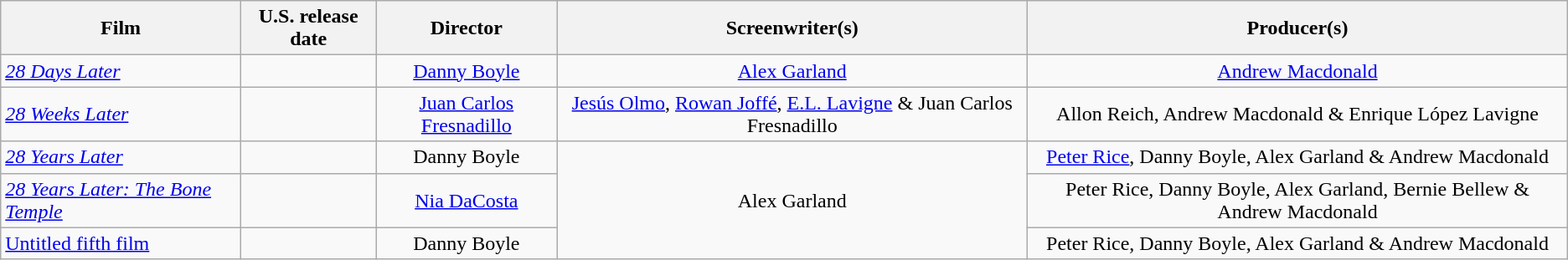<table class="wikitable plainrowheaders" style="text-align:center">
<tr>
<th>Film</th>
<th>U.S. release date</th>
<th>Director</th>
<th>Screenwriter(s)</th>
<th>Producer(s)</th>
</tr>
<tr>
<td style="text-align:left"><em><a href='#'>28 Days Later</a></em></td>
<td style="text-align:left"> </td>
<td><a href='#'>Danny Boyle</a></td>
<td><a href='#'>Alex Garland</a></td>
<td><a href='#'>Andrew Macdonald</a></td>
</tr>
<tr>
<td style="text-align:left"><em><a href='#'>28 Weeks Later</a></em></td>
<td style="text-align:left"></td>
<td><a href='#'>Juan Carlos Fresnadillo</a></td>
<td><a href='#'>Jesús Olmo</a>, <a href='#'>Rowan Joffé</a>, <a href='#'>E.L. Lavigne</a> & Juan Carlos Fresnadillo</td>
<td>Allon Reich, Andrew Macdonald & Enrique López Lavigne</td>
</tr>
<tr>
<td style="text-align:left"><em><a href='#'>28 Years Later</a></em></td>
<td style="text-align:left"></td>
<td>Danny Boyle</td>
<td rowspan="3">Alex Garland</td>
<td><a href='#'>Peter Rice</a>, Danny Boyle, Alex Garland & Andrew Macdonald</td>
</tr>
<tr>
<td style="text-align:left"><em><a href='#'>28 Years Later: The Bone Temple</a></em></td>
<td style="text-align:left"></td>
<td><a href='#'>Nia DaCosta</a></td>
<td>Peter Rice, Danny Boyle, Alex Garland, Bernie Bellew & Andrew Macdonald</td>
</tr>
<tr>
<td style="text-align:left"><a href='#'>Untitled fifth film</a></td>
<td></td>
<td>Danny Boyle</td>
<td>Peter Rice, Danny Boyle, Alex Garland & Andrew Macdonald</td>
</tr>
</table>
